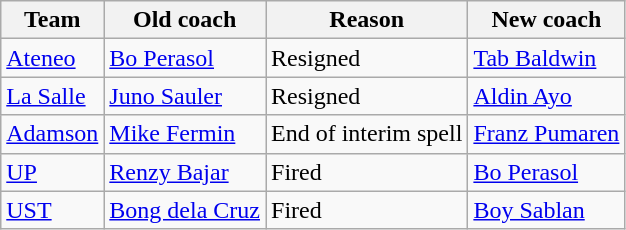<table class="wikitable">
<tr>
<th>Team</th>
<th>Old coach</th>
<th>Reason</th>
<th>New coach</th>
</tr>
<tr>
<td><a href='#'>Ateneo</a></td>
<td><a href='#'>Bo Perasol</a></td>
<td>Resigned</td>
<td><a href='#'>Tab Baldwin</a></td>
</tr>
<tr>
<td><a href='#'>La Salle</a></td>
<td><a href='#'>Juno Sauler</a></td>
<td>Resigned</td>
<td><a href='#'>Aldin Ayo</a></td>
</tr>
<tr>
<td><a href='#'>Adamson</a></td>
<td><a href='#'>Mike Fermin</a></td>
<td>End of interim spell</td>
<td><a href='#'>Franz Pumaren</a></td>
</tr>
<tr>
<td><a href='#'>UP</a></td>
<td><a href='#'>Renzy Bajar</a></td>
<td>Fired</td>
<td><a href='#'>Bo Perasol</a></td>
</tr>
<tr>
<td><a href='#'>UST</a></td>
<td><a href='#'>Bong dela Cruz</a></td>
<td>Fired</td>
<td><a href='#'>Boy Sablan</a></td>
</tr>
</table>
